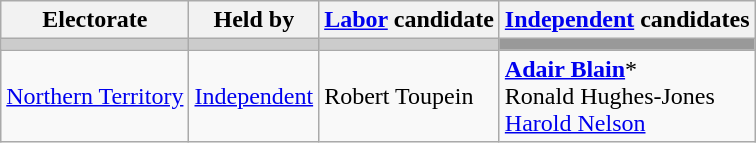<table class="wikitable">
<tr>
<th>Electorate</th>
<th>Held by</th>
<th><a href='#'>Labor</a> candidate</th>
<th><a href='#'>Independent</a> candidates</th>
</tr>
<tr bgcolor="#cccccc">
<td></td>
<td></td>
<td></td>
<td bgcolor="#999999"></td>
</tr>
<tr>
<td><a href='#'>Northern Territory</a></td>
<td><a href='#'>Independent</a></td>
<td>Robert Toupein</td>
<td><strong><a href='#'>Adair Blain</a></strong>*<br>Ronald Hughes-Jones<br><a href='#'>Harold Nelson</a></td>
</tr>
</table>
